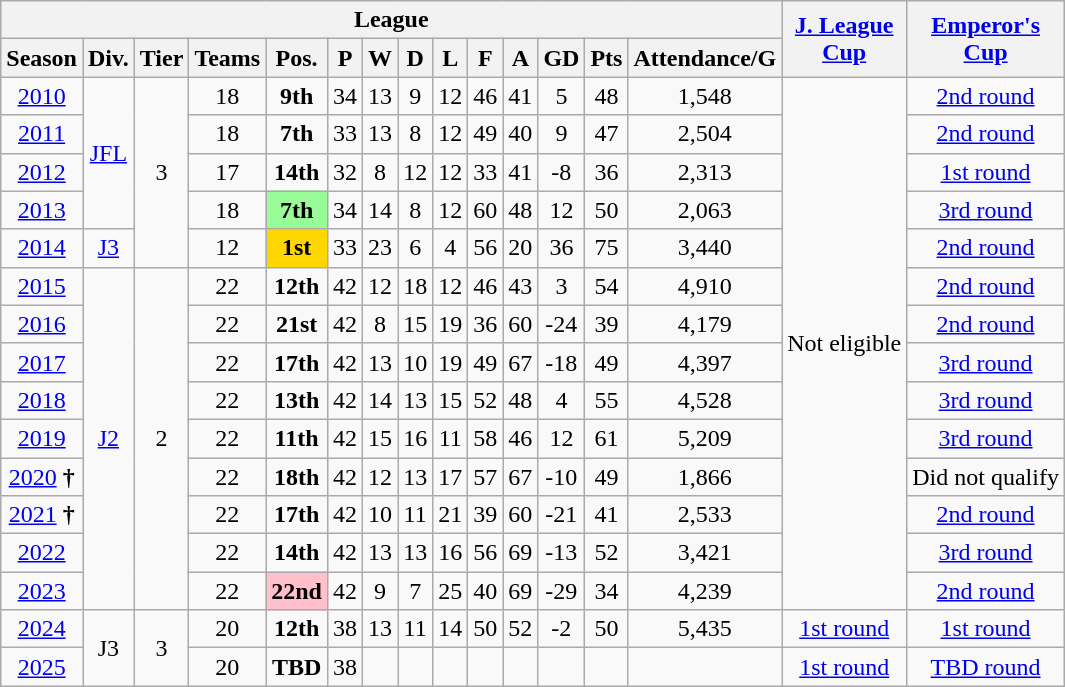<table class="wikitable" style="text-align:center">
<tr>
<th colspan="14">League</th>
<th rowspan="2"><a href='#'>J. League<br>Cup</a></th>
<th rowspan="2"><a href='#'>Emperor's<br> Cup</a></th>
</tr>
<tr>
<th>Season</th>
<th>Div.</th>
<th>Tier</th>
<th>Teams</th>
<th>Pos.</th>
<th>P</th>
<th>W</th>
<th>D</th>
<th>L</th>
<th>F</th>
<th>A</th>
<th>GD</th>
<th>Pts</th>
<th>Attendance/G</th>
</tr>
<tr>
<td><a href='#'>2010</a></td>
<td rowspan="4"><a href='#'>JFL</a></td>
<td rowspan="5">3</td>
<td>18</td>
<td><strong>9th</strong></td>
<td>34</td>
<td>13</td>
<td>9</td>
<td>12</td>
<td>46</td>
<td>41</td>
<td>5</td>
<td>48</td>
<td>1,548</td>
<td rowspan="14">Not eligible</td>
<td><a href='#'>2nd round</a></td>
</tr>
<tr>
<td><a href='#'>2011</a></td>
<td>18</td>
<td><strong>7th</strong></td>
<td>33</td>
<td>13</td>
<td>8</td>
<td>12</td>
<td>49</td>
<td>40</td>
<td>9</td>
<td>47</td>
<td>2,504</td>
<td><a href='#'>2nd round</a></td>
</tr>
<tr>
<td><a href='#'>2012</a></td>
<td>17</td>
<td><strong>14th</strong></td>
<td>32</td>
<td>8</td>
<td>12</td>
<td>12</td>
<td>33</td>
<td>41</td>
<td>-8</td>
<td>36</td>
<td>2,313</td>
<td><a href='#'>1st round</a></td>
</tr>
<tr>
<td><a href='#'>2013</a></td>
<td>18</td>
<td bgcolor=palegreen><strong>7th</strong></td>
<td>34</td>
<td>14</td>
<td>8</td>
<td>12</td>
<td>60</td>
<td>48</td>
<td>12</td>
<td>50</td>
<td>2,063</td>
<td><a href='#'>3rd round</a></td>
</tr>
<tr>
<td><a href='#'>2014</a></td>
<td><a href='#'>J3</a></td>
<td>12</td>
<td bgcolor=gold><strong>1st</strong></td>
<td>33</td>
<td>23</td>
<td>6</td>
<td>4</td>
<td>56</td>
<td>20</td>
<td>36</td>
<td>75</td>
<td>3,440</td>
<td><a href='#'>2nd round</a></td>
</tr>
<tr>
<td><a href='#'>2015</a></td>
<td rowspan="9"><a href='#'>J2</a></td>
<td rowspan="9">2</td>
<td>22</td>
<td><strong>12th</strong></td>
<td>42</td>
<td>12</td>
<td>18</td>
<td>12</td>
<td>46</td>
<td>43</td>
<td>3</td>
<td>54</td>
<td>4,910</td>
<td><a href='#'>2nd round</a></td>
</tr>
<tr>
<td><a href='#'>2016</a></td>
<td>22</td>
<td><strong>21st</strong></td>
<td>42</td>
<td>8</td>
<td>15</td>
<td>19</td>
<td>36</td>
<td>60</td>
<td>-24</td>
<td>39</td>
<td>4,179</td>
<td><a href='#'>2nd round</a></td>
</tr>
<tr>
<td><a href='#'>2017</a></td>
<td>22</td>
<td><strong>17th</strong></td>
<td>42</td>
<td>13</td>
<td>10</td>
<td>19</td>
<td>49</td>
<td>67</td>
<td>-18</td>
<td>49</td>
<td>4,397</td>
<td><a href='#'>3rd round</a></td>
</tr>
<tr>
<td><a href='#'>2018</a></td>
<td>22</td>
<td><strong>13th</strong></td>
<td>42</td>
<td>14</td>
<td>13</td>
<td>15</td>
<td>52</td>
<td>48</td>
<td>4</td>
<td>55</td>
<td>4,528</td>
<td><a href='#'>3rd round</a></td>
</tr>
<tr>
<td><a href='#'>2019</a></td>
<td>22</td>
<td><strong>11th</strong></td>
<td>42</td>
<td>15</td>
<td>16</td>
<td>11</td>
<td>58</td>
<td>46</td>
<td>12</td>
<td>61</td>
<td>5,209</td>
<td><a href='#'>3rd round</a></td>
</tr>
<tr>
<td><a href='#'>2020</a> <strong>†</strong></td>
<td>22</td>
<td><strong>18th</strong></td>
<td>42</td>
<td>12</td>
<td>13</td>
<td>17</td>
<td>57</td>
<td>67</td>
<td>-10</td>
<td>49</td>
<td>1,866</td>
<td>Did not qualify</td>
</tr>
<tr>
<td><a href='#'>2021</a> <strong>†</strong></td>
<td>22</td>
<td><strong>17th</strong></td>
<td>42</td>
<td>10</td>
<td>11</td>
<td>21</td>
<td>39</td>
<td>60</td>
<td>-21</td>
<td>41</td>
<td>2,533</td>
<td><a href='#'>2nd round</a></td>
</tr>
<tr>
<td><a href='#'>2022</a></td>
<td>22</td>
<td><strong>14th</strong></td>
<td>42</td>
<td>13</td>
<td>13</td>
<td>16</td>
<td>56</td>
<td>69</td>
<td>-13</td>
<td>52</td>
<td>3,421</td>
<td><a href='#'>3rd round</a></td>
</tr>
<tr>
<td><a href='#'>2023</a></td>
<td>22</td>
<td bgcolor=pink><strong>22nd</strong></td>
<td>42</td>
<td>9</td>
<td>7</td>
<td>25</td>
<td>40</td>
<td>69</td>
<td>-29</td>
<td>34</td>
<td>4,239</td>
<td><a href='#'>2nd round</a></td>
</tr>
<tr>
<td><a href='#'>2024</a></td>
<td rowspan="2">J3</td>
<td rowspan="2"2>3</td>
<td>20</td>
<td><strong>12th</strong></td>
<td>38</td>
<td>13</td>
<td>11</td>
<td>14</td>
<td>50</td>
<td>52</td>
<td>-2</td>
<td>50</td>
<td>5,435</td>
<td><a href='#'>1st round</a></td>
<td><a href='#'>1st round</a></td>
</tr>
<tr>
<td><a href='#'>2025</a></td>
<td>20</td>
<td><strong>TBD</strong></td>
<td>38</td>
<td></td>
<td></td>
<td></td>
<td></td>
<td></td>
<td></td>
<td></td>
<td></td>
<td><a href='#'>1st round</a></td>
<td><a href='#'>TBD round</a></td>
</tr>
</table>
